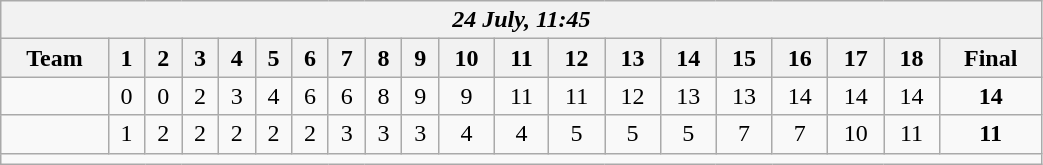<table class=wikitable style="text-align:center; width: 55%">
<tr>
<th colspan=20><em>24 July, 11:45</em></th>
</tr>
<tr>
<th>Team</th>
<th>1</th>
<th>2</th>
<th>3</th>
<th>4</th>
<th>5</th>
<th>6</th>
<th>7</th>
<th>8</th>
<th>9</th>
<th>10</th>
<th>11</th>
<th>12</th>
<th>13</th>
<th>14</th>
<th>15</th>
<th>16</th>
<th>17</th>
<th>18</th>
<th>Final</th>
</tr>
<tr>
<td align=left><strong></strong></td>
<td>0</td>
<td>0</td>
<td>2</td>
<td>3</td>
<td>4</td>
<td>6</td>
<td>6</td>
<td>8</td>
<td>9</td>
<td>9</td>
<td>11</td>
<td>11</td>
<td>12</td>
<td>13</td>
<td>13</td>
<td>14</td>
<td>14</td>
<td>14</td>
<td><strong>14</strong></td>
</tr>
<tr>
<td align=left></td>
<td>1</td>
<td>2</td>
<td>2</td>
<td>2</td>
<td>2</td>
<td>2</td>
<td>3</td>
<td>3</td>
<td>3</td>
<td>4</td>
<td>4</td>
<td>5</td>
<td>5</td>
<td>5</td>
<td>7</td>
<td>7</td>
<td>10</td>
<td>11</td>
<td><strong>11</strong></td>
</tr>
<tr>
<td colspan=20></td>
</tr>
</table>
